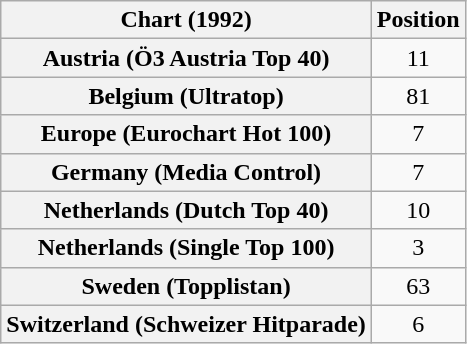<table class="wikitable sortable plainrowheaders" style="text-align:center">
<tr>
<th>Chart (1992)</th>
<th>Position</th>
</tr>
<tr>
<th scope="row">Austria (Ö3 Austria Top 40)</th>
<td style="text-align:center;">11</td>
</tr>
<tr>
<th scope="row">Belgium (Ultratop)</th>
<td>81</td>
</tr>
<tr>
<th scope="row">Europe (Eurochart Hot 100)</th>
<td>7</td>
</tr>
<tr>
<th scope="row">Germany (Media Control)</th>
<td>7</td>
</tr>
<tr>
<th scope="row">Netherlands (Dutch Top 40)</th>
<td style="text-align:center;">10</td>
</tr>
<tr>
<th scope="row">Netherlands (Single Top 100)</th>
<td style="text-align:center;">3</td>
</tr>
<tr>
<th scope="row">Sweden (Topplistan)</th>
<td style="text-align:center;">63</td>
</tr>
<tr>
<th scope="row">Switzerland (Schweizer Hitparade)</th>
<td style="text-align:center;">6</td>
</tr>
</table>
